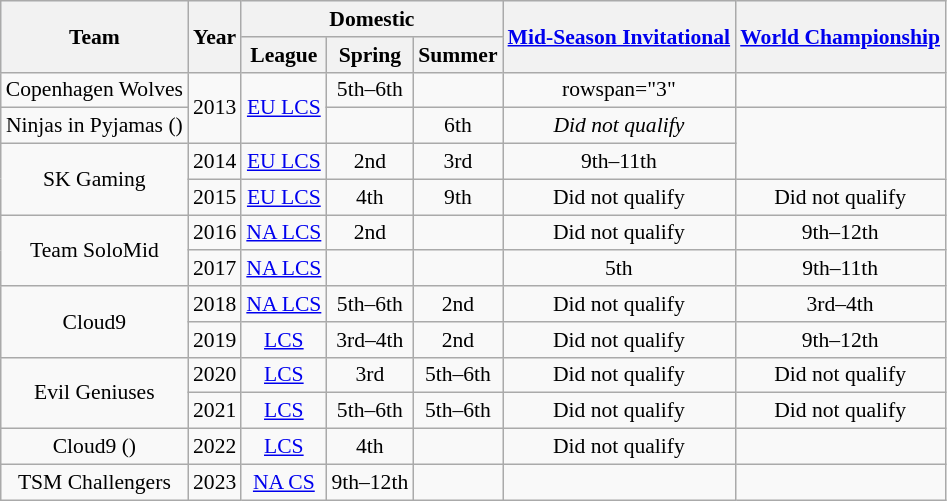<table class="wikitable" style="font-size:90%; text-align:center;">
<tr style="background:#f0f6ff;">
<th rowspan=2>Team</th>
<th rowspan=2>Year</th>
<th colspan=3>Domestic</th>
<th rowspan=2><a href='#'>Mid-Season Invitational</a></th>
<th rowspan=2><a href='#'>World Championship</a></th>
</tr>
<tr>
<th>League</th>
<th>Spring</th>
<th>Summer</th>
</tr>
<tr>
<td>Copenhagen Wolves</td>
<td rowspan="2">2013</td>
<td rowspan="2"><a href='#'>EU LCS</a></td>
<td>5th–6th</td>
<td></td>
<td>rowspan="3" </td>
<td></td>
</tr>
<tr>
<td>Ninjas in Pyjamas ()</td>
<td></td>
<td>6th</td>
<td><em>Did not qualify</td>
</tr>
<tr>
<td rowspan="2">SK Gaming</td>
<td>2014</td>
<td><a href='#'>EU LCS</a></td>
<td>2nd</td>
<td>3rd</td>
<td>9th–11th</td>
</tr>
<tr>
<td>2015</td>
<td><a href='#'>EU LCS</a></td>
<td>4th</td>
<td>9th</td>
<td></em>Did not qualify<em></td>
<td></em>Did not qualify<em></td>
</tr>
<tr>
<td rowspan="2">Team SoloMid</td>
<td>2016</td>
<td><a href='#'>NA LCS</a></td>
<td>2nd</td>
<td></td>
<td></em>Did not qualify<em></td>
<td>9th–12th</td>
</tr>
<tr>
<td>2017</td>
<td><a href='#'>NA LCS</a></td>
<td></td>
<td></td>
<td>5th</td>
<td>9th–11th</td>
</tr>
<tr>
<td rowspan="2">Cloud9</td>
<td>2018</td>
<td><a href='#'>NA LCS</a></td>
<td>5th–6th</td>
<td>2nd</td>
<td></em>Did not qualify<em></td>
<td>3rd–4th</td>
</tr>
<tr>
<td>2019</td>
<td><a href='#'>LCS</a></td>
<td>3rd–4th</td>
<td>2nd</td>
<td></em>Did not qualify<em></td>
<td>9th–12th</td>
</tr>
<tr>
<td rowspan="2">Evil Geniuses</td>
<td>2020</td>
<td><a href='#'>LCS</a></td>
<td>3rd</td>
<td>5th–6th</td>
<td></em>Did not qualify<em></td>
<td></em>Did not qualify<em></td>
</tr>
<tr>
<td>2021</td>
<td><a href='#'>LCS</a></td>
<td>5th–6th</td>
<td>5th–6th</td>
<td></em>Did not qualify<em></td>
<td></em>Did not qualify<em></td>
</tr>
<tr>
<td>Cloud9 ()</td>
<td>2022</td>
<td><a href='#'>LCS</a></td>
<td>4th</td>
<td></td>
<td></em>Did not qualify<em></td>
<td></td>
</tr>
<tr>
<td>TSM Challengers</td>
<td>2023</td>
<td><a href='#'>NA CS</a></td>
<td>9th–12th</td>
<td></td>
<td></td>
<td></td>
</tr>
</table>
